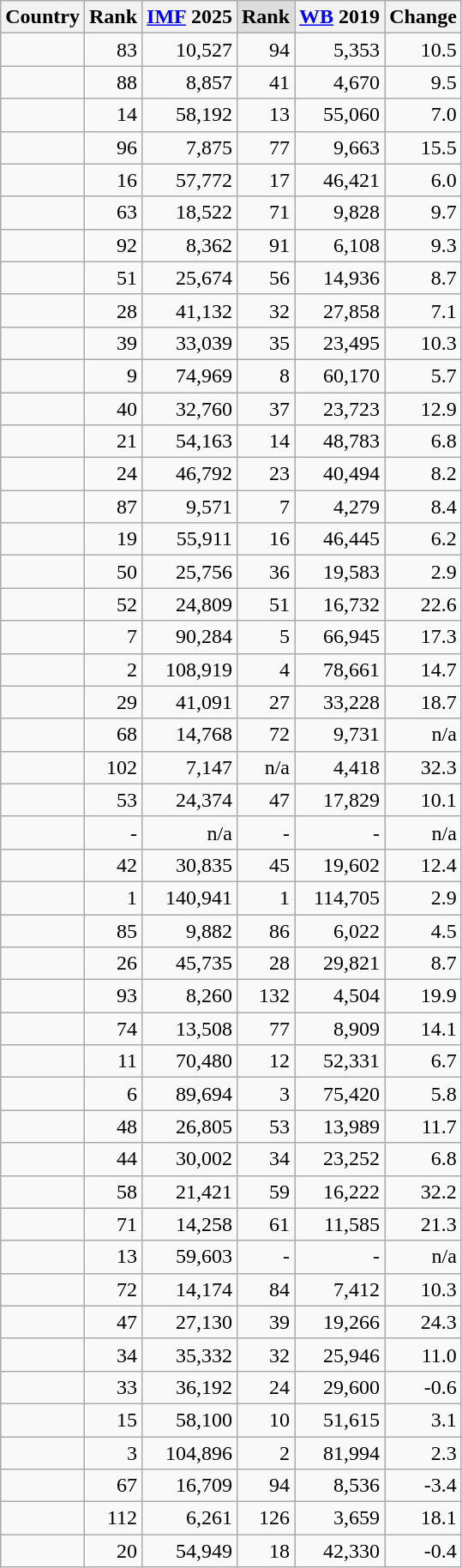<table class="wikitable sortable static-row-numbers" style="text-align:right;">
<tr class="static-row-header" style="text-align:center;vertical-align:bottom;">
<th>Country</th>
<th>Rank</th>
<th><a href='#'>IMF</a> 2025</th>
<th style="background: #ddd">Rank</th>
<th><a href='#'>WB</a> 2019</th>
<th>Change</th>
</tr>
<tr>
<td align="left"></td>
<td>83</td>
<td>10,527</td>
<td>94</td>
<td>5,353</td>
<td>10.5</td>
</tr>
<tr>
<td align="left"></td>
<td>88</td>
<td>8,857</td>
<td>41</td>
<td>4,670</td>
<td>9.5</td>
</tr>
<tr>
<td align="left"></td>
<td>14</td>
<td>58,192</td>
<td>13</td>
<td>55,060</td>
<td>7.0</td>
</tr>
<tr>
<td align="left"></td>
<td>96</td>
<td>7,875</td>
<td>77</td>
<td>9,663</td>
<td>15.5</td>
</tr>
<tr>
<td align="left"></td>
<td>16</td>
<td>57,772</td>
<td>17</td>
<td>46,421</td>
<td>6.0</td>
</tr>
<tr>
<td align="left"></td>
<td>63</td>
<td>18,522</td>
<td>71</td>
<td>9,828</td>
<td>9.7</td>
</tr>
<tr>
<td align="left"></td>
<td>92</td>
<td>8,362</td>
<td>91</td>
<td>6,108</td>
<td>9.3</td>
</tr>
<tr>
<td align="left"></td>
<td>51</td>
<td>25,674</td>
<td>56</td>
<td>14,936</td>
<td>8.7</td>
</tr>
<tr>
<td align="left"></td>
<td>28</td>
<td>41,132</td>
<td>32</td>
<td>27,858</td>
<td>7.1</td>
</tr>
<tr>
<td align="left"></td>
<td>39</td>
<td>33,039</td>
<td>35</td>
<td>23,495</td>
<td>10.3</td>
</tr>
<tr>
<td align="left"></td>
<td>9</td>
<td>74,969</td>
<td>8</td>
<td>60,170</td>
<td>5.7</td>
</tr>
<tr>
<td align="left"></td>
<td>40</td>
<td>32,760</td>
<td>37</td>
<td>23,723</td>
<td>12.9</td>
</tr>
<tr>
<td align="left"></td>
<td>21</td>
<td>54,163</td>
<td>14</td>
<td>48,783</td>
<td>6.8</td>
</tr>
<tr>
<td align="left"></td>
<td>24</td>
<td>46,792</td>
<td>23</td>
<td>40,494</td>
<td>8.2</td>
</tr>
<tr>
<td align="left"></td>
<td>87</td>
<td>9,571</td>
<td>7</td>
<td>4,279</td>
<td>8.4</td>
</tr>
<tr>
<td align="left"></td>
<td>19</td>
<td>55,911</td>
<td>16</td>
<td>46,445</td>
<td>6.2</td>
</tr>
<tr>
<td align="left"></td>
<td>50</td>
<td>25,756</td>
<td>36</td>
<td>19,583</td>
<td>2.9</td>
</tr>
<tr>
<td align="left"></td>
<td>52</td>
<td>24,809</td>
<td>51</td>
<td>16,732</td>
<td>22.6</td>
</tr>
<tr>
<td align="left"></td>
<td>7</td>
<td>90,284</td>
<td>5</td>
<td>66,945</td>
<td>17.3</td>
</tr>
<tr>
<td align="left"></td>
<td>2</td>
<td>108,919</td>
<td>4</td>
<td>78,661</td>
<td>14.7</td>
</tr>
<tr>
<td align="left"></td>
<td>29</td>
<td>41,091</td>
<td>27</td>
<td>33,228</td>
<td>18.7</td>
</tr>
<tr>
<td align="left"></td>
<td>68</td>
<td>14,768</td>
<td>72</td>
<td>9,731</td>
<td>n/a</td>
</tr>
<tr>
<td align="left"></td>
<td>102</td>
<td>7,147</td>
<td>n/a</td>
<td>4,418</td>
<td>32.3</td>
</tr>
<tr>
<td align="left"></td>
<td>53</td>
<td>24,374</td>
<td>47</td>
<td>17,829</td>
<td>10.1</td>
</tr>
<tr>
<td align="left"></td>
<td>-</td>
<td>n/a</td>
<td>-</td>
<td>-</td>
<td>n/a</td>
</tr>
<tr>
<td align="left"></td>
<td>42</td>
<td>30,835</td>
<td>45</td>
<td>19,602</td>
<td>12.4</td>
</tr>
<tr>
<td align="left"></td>
<td>1</td>
<td>140,941</td>
<td>1</td>
<td>114,705</td>
<td>2.9</td>
</tr>
<tr>
<td align="left"></td>
<td>85</td>
<td>9,882</td>
<td>86</td>
<td>6,022</td>
<td>4.5</td>
</tr>
<tr>
<td align="left"></td>
<td>26</td>
<td>45,735</td>
<td>28</td>
<td>29,821</td>
<td>8.7</td>
</tr>
<tr>
<td align="left"></td>
<td>93</td>
<td>8,260</td>
<td>132</td>
<td>4,504</td>
<td>19.9</td>
</tr>
<tr>
<td align="left"></td>
<td>74</td>
<td>13,508</td>
<td>77</td>
<td>8,909</td>
<td>14.1</td>
</tr>
<tr>
<td align="left"></td>
<td>11</td>
<td>70,480</td>
<td>12</td>
<td>52,331</td>
<td>6.7</td>
</tr>
<tr>
<td align="left"></td>
<td>6</td>
<td>89,694</td>
<td>3</td>
<td>75,420</td>
<td>5.8</td>
</tr>
<tr>
<td align="left"></td>
<td>48</td>
<td>26,805</td>
<td>53</td>
<td>13,989</td>
<td>11.7</td>
</tr>
<tr>
<td align="left"></td>
<td>44</td>
<td>30,002</td>
<td>34</td>
<td>23,252</td>
<td>6.8</td>
</tr>
<tr>
<td align="left"></td>
<td>58</td>
<td>21,421</td>
<td>59</td>
<td>16,222</td>
<td>32.2</td>
</tr>
<tr>
<td align="left"></td>
<td>71</td>
<td>14,258</td>
<td>61</td>
<td>11,585</td>
<td>21.3</td>
</tr>
<tr>
<td align="left"></td>
<td>13</td>
<td>59,603</td>
<td>-</td>
<td>-</td>
<td>n/a</td>
</tr>
<tr>
<td align="left"></td>
<td>72</td>
<td>14,174</td>
<td>84</td>
<td>7,412</td>
<td>10.3</td>
</tr>
<tr>
<td align="left"></td>
<td>47</td>
<td>27,130</td>
<td>39</td>
<td>19,266</td>
<td>24.3</td>
</tr>
<tr>
<td align="left"></td>
<td>34</td>
<td>35,332</td>
<td>32</td>
<td>25,946</td>
<td>11.0</td>
</tr>
<tr>
<td align="left"></td>
<td>33</td>
<td>36,192</td>
<td>24</td>
<td>29,600</td>
<td>-0.6</td>
</tr>
<tr>
<td align="left"></td>
<td>15</td>
<td>58,100</td>
<td>10</td>
<td>51,615</td>
<td>3.1</td>
</tr>
<tr>
<td align="left"></td>
<td>3</td>
<td>104,896</td>
<td>2</td>
<td>81,994</td>
<td>2.3</td>
</tr>
<tr>
<td align="left"></td>
<td>67</td>
<td>16,709</td>
<td>94</td>
<td>8,536</td>
<td>-3.4</td>
</tr>
<tr>
<td align="left"></td>
<td>112</td>
<td>6,261</td>
<td>126</td>
<td>3,659</td>
<td>18.1</td>
</tr>
<tr>
<td align="left"></td>
<td>20</td>
<td>54,949</td>
<td>18</td>
<td>42,330</td>
<td>-0.4</td>
</tr>
</table>
